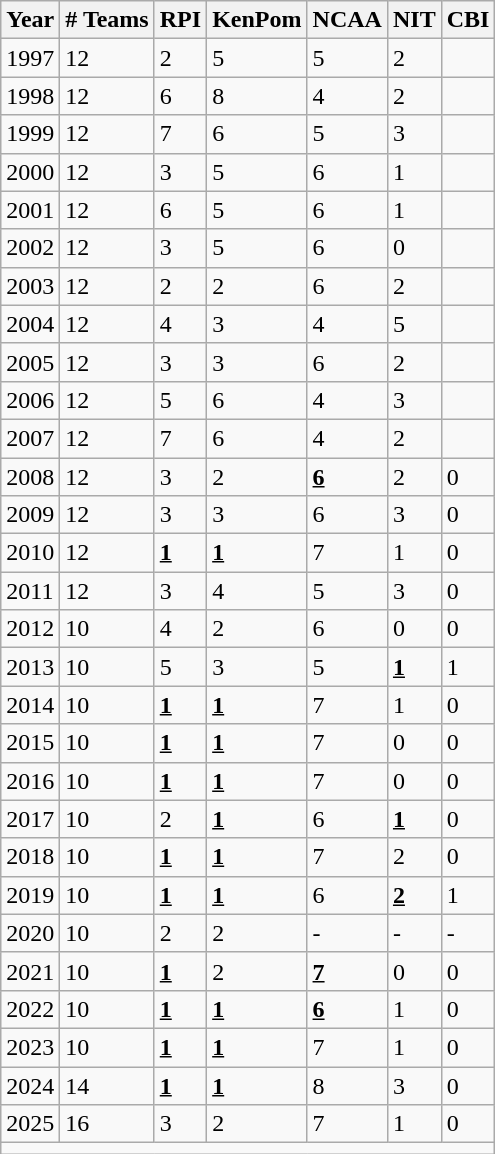<table class="wikitable">
<tr>
<th>Year</th>
<th># Teams</th>
<th>RPI</th>
<th>KenPom</th>
<th>NCAA</th>
<th>NIT</th>
<th>CBI</th>
</tr>
<tr>
<td>1997</td>
<td>12</td>
<td>2</td>
<td>5</td>
<td>5</td>
<td>2</td>
<td></td>
</tr>
<tr>
<td>1998</td>
<td>12</td>
<td>6</td>
<td>8</td>
<td>4</td>
<td>2</td>
<td></td>
</tr>
<tr>
<td>1999</td>
<td>12</td>
<td>7</td>
<td>6</td>
<td>5</td>
<td>3</td>
<td></td>
</tr>
<tr>
<td>2000</td>
<td>12</td>
<td>3</td>
<td>5</td>
<td>6</td>
<td>1</td>
<td></td>
</tr>
<tr>
<td>2001</td>
<td>12</td>
<td>6</td>
<td>5</td>
<td>6</td>
<td>1</td>
<td></td>
</tr>
<tr>
<td>2002</td>
<td>12</td>
<td>3</td>
<td>5</td>
<td>6</td>
<td>0</td>
<td></td>
</tr>
<tr>
<td>2003</td>
<td>12</td>
<td>2</td>
<td>2</td>
<td>6</td>
<td>2</td>
<td></td>
</tr>
<tr>
<td>2004</td>
<td>12</td>
<td>4</td>
<td>3</td>
<td>4</td>
<td>5</td>
<td></td>
</tr>
<tr>
<td>2005</td>
<td>12</td>
<td>3</td>
<td>3</td>
<td>6</td>
<td>2</td>
<td></td>
</tr>
<tr>
<td>2006</td>
<td>12</td>
<td>5</td>
<td>6</td>
<td>4</td>
<td>3</td>
<td></td>
</tr>
<tr>
<td>2007</td>
<td>12</td>
<td>7</td>
<td>6</td>
<td>4</td>
<td>2</td>
<td></td>
</tr>
<tr>
<td>2008</td>
<td>12</td>
<td>3</td>
<td>2</td>
<td><strong><u>6</u></strong></td>
<td>2</td>
<td>0</td>
</tr>
<tr>
<td>2009</td>
<td>12</td>
<td>3</td>
<td>3</td>
<td>6</td>
<td>3</td>
<td>0</td>
</tr>
<tr>
<td>2010</td>
<td>12</td>
<td><strong><u>1</u></strong></td>
<td><strong><u>1</u></strong></td>
<td>7</td>
<td>1</td>
<td>0</td>
</tr>
<tr>
<td>2011</td>
<td>12</td>
<td>3</td>
<td>4</td>
<td>5</td>
<td>3</td>
<td>0</td>
</tr>
<tr>
<td>2012</td>
<td>10</td>
<td>4</td>
<td>2</td>
<td>6</td>
<td>0</td>
<td>0</td>
</tr>
<tr>
<td>2013</td>
<td>10</td>
<td>5</td>
<td>3</td>
<td>5</td>
<td><strong><u>1</u></strong></td>
<td>1</td>
</tr>
<tr>
<td>2014</td>
<td>10</td>
<td><strong><u>1</u></strong></td>
<td><strong><u>1</u></strong></td>
<td>7</td>
<td>1</td>
<td>0</td>
</tr>
<tr>
<td>2015</td>
<td>10</td>
<td><strong><u>1</u></strong></td>
<td><strong><u>1</u></strong></td>
<td>7</td>
<td>0</td>
<td>0</td>
</tr>
<tr>
<td>2016</td>
<td>10</td>
<td><strong><u>1</u></strong></td>
<td><strong><u>1</u></strong></td>
<td>7</td>
<td>0</td>
<td>0</td>
</tr>
<tr>
<td>2017</td>
<td>10</td>
<td>2</td>
<td><strong><u>1</u></strong></td>
<td>6</td>
<td><strong><u>1</u></strong></td>
<td>0</td>
</tr>
<tr>
<td>2018</td>
<td>10</td>
<td><strong><u>1</u></strong></td>
<td><strong><u>1</u></strong></td>
<td>7</td>
<td>2</td>
<td>0</td>
</tr>
<tr>
<td>2019</td>
<td>10</td>
<td><strong><u>1</u></strong></td>
<td><strong><u>1</u></strong></td>
<td>6</td>
<td><strong><u>2</u></strong></td>
<td>1</td>
</tr>
<tr>
<td>2020</td>
<td>10</td>
<td>2</td>
<td>2</td>
<td>-</td>
<td>-</td>
<td>-</td>
</tr>
<tr>
<td>2021</td>
<td>10</td>
<td><strong><u>1</u></strong></td>
<td>2</td>
<td><strong><u>7</u></strong></td>
<td>0</td>
<td>0</td>
</tr>
<tr>
<td>2022</td>
<td>10</td>
<td><strong><u>1</u></strong></td>
<td><strong><u>1</u></strong></td>
<td><strong><u>6</u></strong></td>
<td>1</td>
<td>0</td>
</tr>
<tr>
<td>2023</td>
<td>10</td>
<td><strong><u>1</u></strong></td>
<td><strong><u>1</u></strong></td>
<td>7</td>
<td>1</td>
<td>0</td>
</tr>
<tr>
<td>2024</td>
<td>14</td>
<td><strong><u>1</u></strong></td>
<td><strong><u>1</u></strong></td>
<td>8</td>
<td>3</td>
<td>0</td>
</tr>
<tr>
<td>2025</td>
<td>16</td>
<td>3</td>
<td>2</td>
<td>7</td>
<td>1</td>
<td>0</td>
</tr>
<tr>
<td colspan="7"></td>
</tr>
</table>
